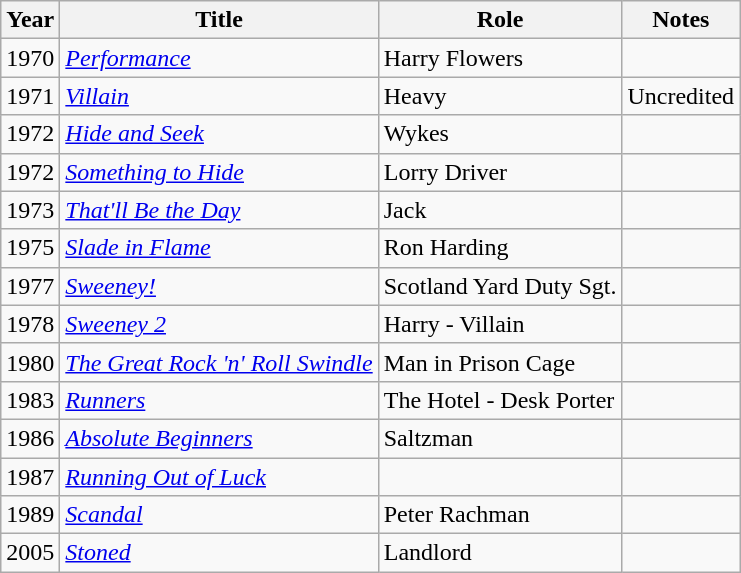<table class="wikitable">
<tr>
<th>Year</th>
<th>Title</th>
<th>Role</th>
<th>Notes</th>
</tr>
<tr>
<td>1970</td>
<td><em><a href='#'>Performance</a></em></td>
<td>Harry Flowers</td>
<td></td>
</tr>
<tr>
<td>1971</td>
<td><em><a href='#'>Villain</a></em></td>
<td>Heavy</td>
<td>Uncredited</td>
</tr>
<tr>
<td>1972</td>
<td><em><a href='#'>Hide and Seek</a></em></td>
<td>Wykes</td>
<td></td>
</tr>
<tr>
<td>1972</td>
<td><em><a href='#'>Something to Hide</a></em></td>
<td>Lorry Driver</td>
<td></td>
</tr>
<tr>
<td>1973</td>
<td><em><a href='#'>That'll Be the Day</a></em></td>
<td>Jack</td>
<td></td>
</tr>
<tr>
<td>1975</td>
<td><em><a href='#'>Slade in Flame</a></em></td>
<td>Ron Harding</td>
<td></td>
</tr>
<tr>
<td>1977</td>
<td><em><a href='#'>Sweeney!</a></em></td>
<td>Scotland Yard Duty Sgt.</td>
<td></td>
</tr>
<tr>
<td>1978</td>
<td><em><a href='#'>Sweeney 2</a></em></td>
<td>Harry - Villain</td>
<td></td>
</tr>
<tr>
<td>1980</td>
<td><em><a href='#'>The Great Rock 'n' Roll Swindle</a></em></td>
<td>Man in Prison Cage</td>
<td></td>
</tr>
<tr>
<td>1983</td>
<td><em><a href='#'>Runners</a></em></td>
<td>The Hotel - Desk Porter</td>
<td></td>
</tr>
<tr>
<td>1986</td>
<td><em><a href='#'>Absolute Beginners</a></em></td>
<td>Saltzman</td>
<td></td>
</tr>
<tr>
<td>1987</td>
<td><em><a href='#'>Running Out of Luck</a></em></td>
<td></td>
<td></td>
</tr>
<tr>
<td>1989</td>
<td><em><a href='#'>Scandal</a></em></td>
<td>Peter Rachman</td>
<td></td>
</tr>
<tr>
<td>2005</td>
<td><em><a href='#'>Stoned</a></em></td>
<td>Landlord</td>
<td></td>
</tr>
</table>
